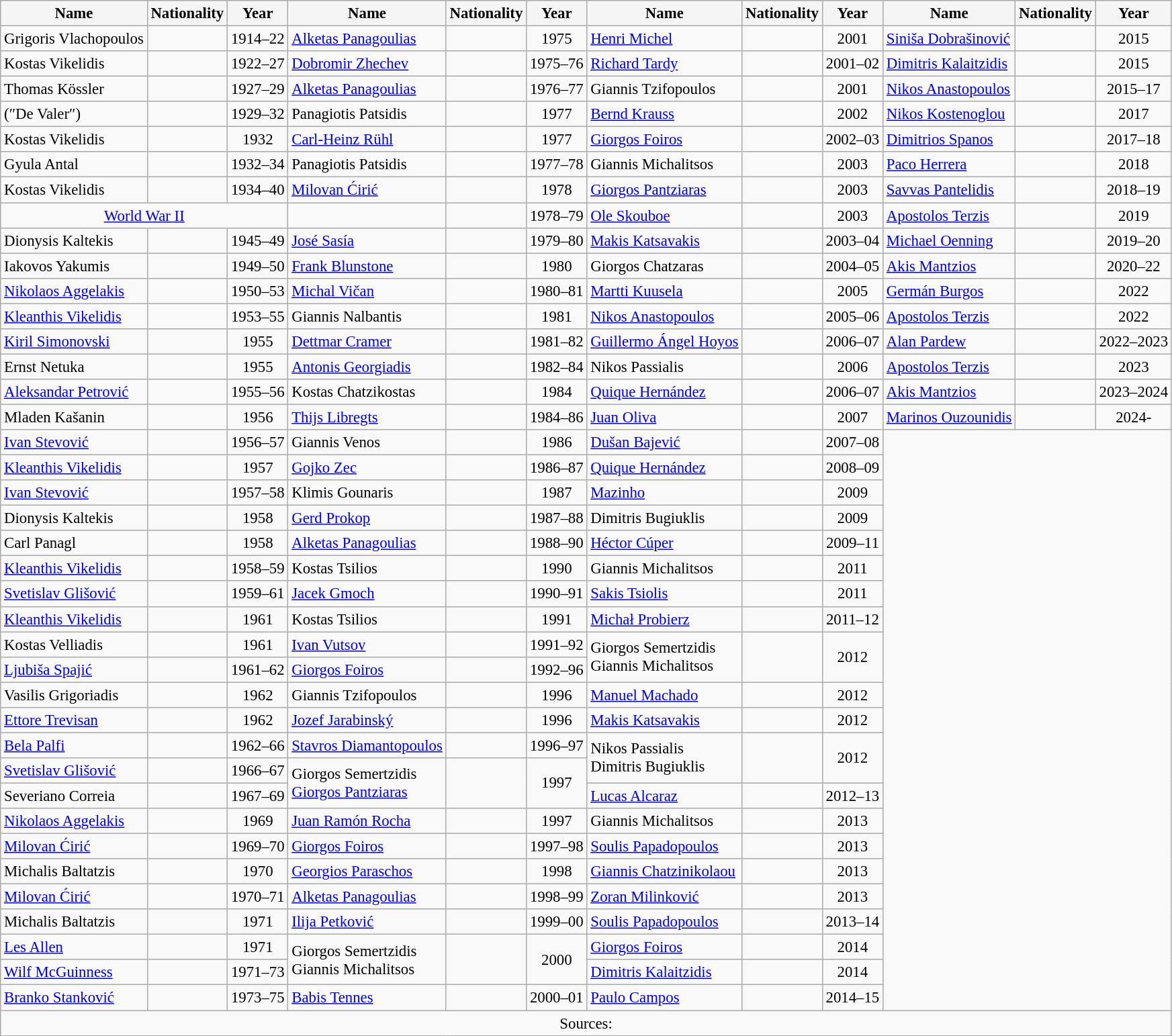<table class="wikitable" style="text-align: center; font-size:95%; white-space:nowrap">
<tr>
<td style="text-align:center; background:#f5f5f5;"><strong>Name</strong></td>
<td style="text-align:center; background:#f5f5f5;"><strong>Nationality</strong></td>
<td style="text-align:center; background:#f5f5f5;"><strong>Year</strong></td>
<td style="text-align:center; background:#f5f5f5;"><strong>Name</strong></td>
<td style="text-align:center; background:#f5f5f5;"><strong>Nationality</strong></td>
<td style="text-align:center; background:#f5f5f5;"><strong>Year</strong></td>
<td style="text-align:center; background:#f5f5f5;"><strong>Name</strong></td>
<td style="text-align:center; background:#f5f5f5;"><strong>Nationality</strong></td>
<td style="text-align:center; background:#f5f5f5;"><strong>Year</strong></td>
<td style="text-align:center; background:#f5f5f5;"><strong>Name</strong></td>
<td style="text-align:center; background:#f5f5f5;"><strong>Nationality</strong></td>
<td style="text-align:center; background:#f5f5f5;"><strong>Year</strong></td>
</tr>
<tr>
<td align="left">Grigoris Vlachopoulos</td>
<td></td>
<td>1914–22</td>
<td align="left"><a href='#'>Alketas Panagoulias</a></td>
<td></td>
<td>1975</td>
<td align="left"><a href='#'>Henri Michel</a></td>
<td></td>
<td>2001</td>
<td align="left"><a href='#'>Siniša Dobrašinović</a></td>
<td></td>
<td>2015</td>
</tr>
<tr>
<td align="left">Kostas Vikelidis</td>
<td></td>
<td>1922–27</td>
<td align="left"><a href='#'>Dobromir Zhechev</a></td>
<td></td>
<td>1975–76</td>
<td align="left"><a href='#'>Richard Tardy</a></td>
<td></td>
<td>2001–02</td>
<td align="left"><a href='#'>Dimitris Kalaitzidis</a></td>
<td></td>
<td>2015</td>
</tr>
<tr>
<td align="left">Thomas Kössler</td>
<td></td>
<td>1927–29</td>
<td align="left"><a href='#'>Alketas Panagoulias</a></td>
<td></td>
<td>1976–77</td>
<td align="left">Giannis Tzifopoulos</td>
<td></td>
<td>2001</td>
<td align="left"><a href='#'>Nikos Anastopoulos</a></td>
<td></td>
<td>2015–17</td>
</tr>
<tr>
<td align="left"> (″De Valer″)</td>
<td></td>
<td>1929–32</td>
<td align="left">Panagiotis Patsidis</td>
<td></td>
<td>1977</td>
<td align="left"><a href='#'>Bernd Krauss</a></td>
<td></td>
<td>2002</td>
<td align="left"><a href='#'>Nikos Kostenoglou</a></td>
<td></td>
<td>2017</td>
</tr>
<tr>
<td align="left">Kostas Vikelidis</td>
<td></td>
<td>1932</td>
<td align="left"><a href='#'>Carl-Heinz Rühl</a></td>
<td></td>
<td>1977</td>
<td align="left"><a href='#'>Giorgos Foiros</a></td>
<td></td>
<td>2002–03</td>
<td align="left"><a href='#'>Dimitrios Spanos</a></td>
<td></td>
<td>2017–18</td>
</tr>
<tr>
<td align="left">Gyula Antal</td>
<td></td>
<td>1932–34</td>
<td align="left">Panagiotis Patsidis</td>
<td></td>
<td>1977–78</td>
<td align="left">Giannis Michalitsos</td>
<td></td>
<td>2003</td>
<td align="left"><a href='#'>Paco Herrera</a></td>
<td></td>
<td>2018</td>
</tr>
<tr>
<td align="left">Kostas Vikelidis</td>
<td></td>
<td>1934–40</td>
<td align="left"><a href='#'>Milovan Ćirić</a></td>
<td></td>
<td>1978</td>
<td align="left"><a href='#'>Giorgos Pantziaras</a></td>
<td></td>
<td>2003</td>
<td align="left"><a href='#'>Savvas Pantelidis</a></td>
<td></td>
<td>2018–19</td>
</tr>
<tr>
<td colspan="3"><a href='#'>World War II</a></td>
<td align="left"></td>
<td></td>
<td>1978–79</td>
<td align="left"><a href='#'>Ole Skouboe</a></td>
<td></td>
<td>2003</td>
<td align="left"><a href='#'>Apostolos Terzis</a></td>
<td></td>
<td>2019</td>
</tr>
<tr>
<td align="left">Dionysis Kaltekis</td>
<td></td>
<td>1945–49</td>
<td align="left"><a href='#'>José Sasía</a></td>
<td></td>
<td>1979–80</td>
<td align="left"><a href='#'>Makis Katsavakis</a></td>
<td></td>
<td>2003–04</td>
<td align="left"><a href='#'>Michael Oenning</a></td>
<td></td>
<td>2019–20</td>
</tr>
<tr>
<td align="left">Iakovos Yakumis</td>
<td></td>
<td>1949–50</td>
<td align="left"><a href='#'>Frank Blunstone</a></td>
<td></td>
<td>1980</td>
<td align="left">Giorgos Chatzaras</td>
<td></td>
<td>2004–05</td>
<td align="left"><a href='#'>Akis Mantzios</a></td>
<td></td>
<td>2020–22</td>
</tr>
<tr>
<td align="left"><a href='#'>Nikolaos Aggelakis</a></td>
<td></td>
<td>1950–53</td>
<td align="left"><a href='#'>Michal Vičan</a></td>
<td></td>
<td>1980–81</td>
<td align="left"><a href='#'>Martti Kuusela</a></td>
<td></td>
<td>2005</td>
<td align="left"><a href='#'>Germán Burgos</a></td>
<td></td>
<td>2022</td>
</tr>
<tr>
<td align="left"><a href='#'>Kleanthis Vikelidis</a></td>
<td></td>
<td>1953–55</td>
<td align="left">Giannis Nalbantis</td>
<td></td>
<td>1981</td>
<td align="left"><a href='#'>Nikos Anastopoulos</a></td>
<td></td>
<td>2005–06</td>
<td align="left"><a href='#'>Apostolos Terzis</a></td>
<td></td>
<td>2022</td>
</tr>
<tr>
<td align="left"><a href='#'>Kiril Simonovski</a></td>
<td></td>
<td>1955</td>
<td align="left"><a href='#'>Dettmar Cramer</a></td>
<td></td>
<td>1981–82</td>
<td align="left"><a href='#'>Guillermo Ángel Hoyos</a></td>
<td></td>
<td>2006–07</td>
<td align="left"><a href='#'>Alan Pardew</a></td>
<td></td>
<td>2022–2023</td>
</tr>
<tr>
<td align="left">Ernst Netuka</td>
<td></td>
<td>1955</td>
<td align="left"><a href='#'>Antonis Georgiadis</a></td>
<td></td>
<td>1982–84</td>
<td align="left">Nikos Passialis</td>
<td></td>
<td>2006</td>
<td align="left"><a href='#'>Apostolos Terzis</a></td>
<td></td>
<td>2023</td>
</tr>
<tr>
<td align="left"><a href='#'>Aleksandar Petrović</a></td>
<td></td>
<td>1955–56</td>
<td align="left">Kostas Chatzikostas</td>
<td></td>
<td>1984</td>
<td align="left"><a href='#'>Quique Hernández</a></td>
<td></td>
<td>2006–07</td>
<td align="left"><a href='#'>Akis Mantzios</a></td>
<td></td>
<td>2023–2024</td>
</tr>
<tr>
<td align="left">Mladen Kašanin</td>
<td></td>
<td>1956</td>
<td align="left"><a href='#'>Thijs Libregts</a></td>
<td></td>
<td>1984–86</td>
<td align="left"><a href='#'>Juan Oliva</a></td>
<td></td>
<td>2007</td>
<td align="left"><a href='#'>Marinos Ouzounidis</a></td>
<td></td>
<td>2024-</td>
</tr>
<tr>
<td align="left"><a href='#'>Ivan Stevović</a></td>
<td></td>
<td>1956–57</td>
<td align="left">Giannis Venos</td>
<td></td>
<td>1986</td>
<td align="left"><a href='#'>Dušan Bajević</a></td>
<td></td>
<td>2007–08</td>
</tr>
<tr>
<td align="left"><a href='#'>Kleanthis Vikelidis</a></td>
<td></td>
<td>1957</td>
<td align="left"><a href='#'>Gojko Zec</a></td>
<td></td>
<td>1986–87</td>
<td align="left"><a href='#'>Quique Hernández</a></td>
<td></td>
<td>2008–09</td>
</tr>
<tr>
<td align="left"><a href='#'>Ivan Stevović</a></td>
<td></td>
<td>1957–58</td>
<td align="left">Klimis Gounaris</td>
<td></td>
<td>1987</td>
<td align="left"><a href='#'>Mazinho</a></td>
<td></td>
<td>2009</td>
</tr>
<tr>
<td align="left">Dionysis Kaltekis</td>
<td></td>
<td>1958</td>
<td align="left"><a href='#'>Gerd Prokop</a></td>
<td></td>
<td>1987–88</td>
<td align="left">Dimitris Bugiuklis</td>
<td></td>
<td>2009</td>
</tr>
<tr>
<td align="left">Carl Panagl</td>
<td></td>
<td>1958</td>
<td align="left"><a href='#'>Alketas Panagoulias</a></td>
<td></td>
<td>1988–90</td>
<td align="left"><a href='#'>Héctor Cúper</a></td>
<td></td>
<td>2009–11</td>
</tr>
<tr>
<td align="left"><a href='#'>Kleanthis Vikelidis</a></td>
<td></td>
<td>1958–59</td>
<td align="left">Kostas Tsilios</td>
<td></td>
<td>1990</td>
<td align="left">Giannis Michalitsos</td>
<td></td>
<td>2011</td>
</tr>
<tr>
<td align="left"><a href='#'>Svetislav Glišović</a></td>
<td></td>
<td>1959–61</td>
<td align="left"><a href='#'>Jacek Gmoch</a></td>
<td></td>
<td>1990–91</td>
<td align="left"><a href='#'>Sakis Tsiolis</a></td>
<td></td>
<td>2011</td>
</tr>
<tr>
<td align="left"><a href='#'>Kleanthis Vikelidis</a></td>
<td></td>
<td>1961</td>
<td align="left">Kostas Tsilios</td>
<td></td>
<td>1991</td>
<td align="left"><a href='#'>Michał Probierz</a></td>
<td></td>
<td>2011–12</td>
</tr>
<tr>
<td align="left">Kostas Velliadis</td>
<td></td>
<td>1961</td>
<td align="left"><a href='#'>Ivan Vutsov</a></td>
<td></td>
<td>1991–92</td>
<td rowspan="2" align="left">Giorgos Semertzidis<br>Giannis Michalitsos</td>
<td rowspan="2"><br></td>
<td rowspan="2">2012</td>
</tr>
<tr>
<td align="left"><a href='#'>Ljubiša Spajić</a></td>
<td></td>
<td>1961–62</td>
<td align="left"><a href='#'>Giorgos Foiros</a></td>
<td></td>
<td>1992–96</td>
</tr>
<tr>
<td align="left">Vasilis Grigoriadis</td>
<td></td>
<td>1962</td>
<td align="left">Giannis Tzifopoulos</td>
<td></td>
<td>1996</td>
<td align="left"><a href='#'>Manuel Machado</a></td>
<td></td>
<td>2012</td>
</tr>
<tr>
<td align="left"><a href='#'>Ettore Trevisan</a></td>
<td></td>
<td>1962</td>
<td align="left"><a href='#'>Jozef Jarabinský</a></td>
<td></td>
<td>1996</td>
<td align="left"><a href='#'>Makis Katsavakis</a></td>
<td></td>
<td>2012</td>
</tr>
<tr>
<td align="left"><a href='#'>Bela Palfi</a></td>
<td></td>
<td>1962–66</td>
<td align="left"><a href='#'>Stavros Diamantopoulos</a></td>
<td></td>
<td>1996–97</td>
<td rowspan="2" align="left">Nikos Passialis<br>Dimitris Bugiuklis</td>
<td rowspan="2"></td>
<td rowspan="2">2012</td>
</tr>
<tr>
<td align="left"><a href='#'>Svetislav Glišović</a></td>
<td></td>
<td>1966–67</td>
<td rowspan="2" align="left">Giorgos Semertzidis <br><a href='#'>Giorgos Pantziaras</a></td>
<td rowspan="2"> <br></td>
<td rowspan="2">1997</td>
</tr>
<tr>
<td align="left">Severiano Correia</td>
<td></td>
<td>1967–69</td>
<td align="left"><a href='#'>Lucas Alcaraz</a></td>
<td></td>
<td>2012–13</td>
</tr>
<tr>
<td align="left"><a href='#'>Nikolaos Aggelakis</a></td>
<td></td>
<td>1969</td>
<td align="left"><a href='#'>Juan Ramón Rocha</a></td>
<td></td>
<td>1997</td>
<td align="left">Giannis Michalitsos</td>
<td></td>
<td>2013</td>
</tr>
<tr>
<td align="left"><a href='#'>Milovan Ćirić</a></td>
<td></td>
<td>1969–70</td>
<td align="left"><a href='#'>Giorgos Foiros</a></td>
<td></td>
<td>1997–98</td>
<td align="left"><a href='#'>Soulis Papadopoulos</a></td>
<td></td>
<td>2013</td>
</tr>
<tr>
<td align="left">Michalis Baltatzis</td>
<td></td>
<td>1970</td>
<td align="left"><a href='#'>Georgios Paraschos</a></td>
<td></td>
<td>1998</td>
<td align="left"><a href='#'>Giannis Chatzinikolaou</a></td>
<td></td>
<td>2013</td>
</tr>
<tr>
<td align="left"><a href='#'>Milovan Ćirić</a></td>
<td></td>
<td>1970–71</td>
<td align="left"><a href='#'>Alketas Panagoulias</a></td>
<td></td>
<td>1998–99</td>
<td align="left"><a href='#'>Zoran Milinković</a></td>
<td></td>
<td>2013</td>
</tr>
<tr>
<td align="left">Michalis Baltatzis</td>
<td></td>
<td>1971</td>
<td align="left"><a href='#'>Ilija Petković</a></td>
<td></td>
<td>1999–00</td>
<td align="left"><a href='#'>Soulis Papadopoulos</a></td>
<td></td>
<td>2013–14</td>
</tr>
<tr>
<td align="left"><a href='#'>Les Allen</a></td>
<td></td>
<td>1971</td>
<td rowspan="2" align="left">Giorgos Semertzidis<br>Giannis Michalitsos</td>
<td rowspan="2"><br></td>
<td rowspan="2">2000</td>
<td align="left"><a href='#'>Giorgos Foiros</a></td>
<td></td>
<td>2014</td>
</tr>
<tr>
<td align="left"><a href='#'>Wilf McGuinness</a></td>
<td></td>
<td align="left">1971–73</td>
<td align="left"><a href='#'>Dimitris Kalaitzidis</a></td>
<td></td>
<td>2014</td>
</tr>
<tr>
<td align="left"><a href='#'>Branko Stanković</a></td>
<td></td>
<td align="left">1973–75</td>
<td align="left"><a href='#'>Babis Tennes</a></td>
<td></td>
<td align="left">2000–01</td>
<td align="left"><a href='#'>Paulo Campos</a></td>
<td></td>
<td>2014–15</td>
</tr>
<tr>
<td colspan="12">Sources:</td>
</tr>
</table>
